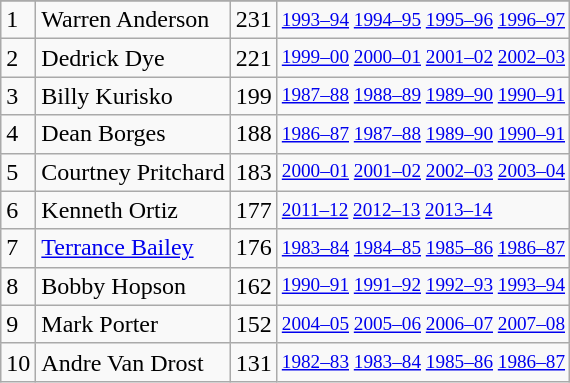<table class="wikitable">
<tr>
</tr>
<tr>
<td>1</td>
<td>Warren Anderson</td>
<td>231</td>
<td style="font-size:80%;"><a href='#'>1993–94</a> <a href='#'>1994–95</a> <a href='#'>1995–96</a> <a href='#'>1996–97</a></td>
</tr>
<tr>
<td>2</td>
<td>Dedrick Dye</td>
<td>221</td>
<td style="font-size:80%;"><a href='#'>1999–00</a> <a href='#'>2000–01</a> <a href='#'>2001–02</a> <a href='#'>2002–03</a></td>
</tr>
<tr>
<td>3</td>
<td>Billy Kurisko</td>
<td>199</td>
<td style="font-size:80%;"><a href='#'>1987–88</a> <a href='#'>1988–89</a> <a href='#'>1989–90</a> <a href='#'>1990–91</a></td>
</tr>
<tr>
<td>4</td>
<td>Dean Borges</td>
<td>188</td>
<td style="font-size:80%;"><a href='#'>1986–87</a> <a href='#'>1987–88</a> <a href='#'>1989–90</a> <a href='#'>1990–91</a></td>
</tr>
<tr>
<td>5</td>
<td>Courtney Pritchard</td>
<td>183</td>
<td style="font-size:80%;"><a href='#'>2000–01</a> <a href='#'>2001–02</a> <a href='#'>2002–03</a> <a href='#'>2003–04</a></td>
</tr>
<tr>
<td>6</td>
<td>Kenneth Ortiz</td>
<td>177</td>
<td style="font-size:80%;"><a href='#'>2011–12</a> <a href='#'>2012–13</a> <a href='#'>2013–14</a></td>
</tr>
<tr>
<td>7</td>
<td><a href='#'>Terrance Bailey</a></td>
<td>176</td>
<td style="font-size:80%;"><a href='#'>1983–84</a> <a href='#'>1984–85</a> <a href='#'>1985–86</a> <a href='#'>1986–87</a></td>
</tr>
<tr>
<td>8</td>
<td>Bobby Hopson</td>
<td>162</td>
<td style="font-size:80%;"><a href='#'>1990–91</a> <a href='#'>1991–92</a> <a href='#'>1992–93</a> <a href='#'>1993–94</a></td>
</tr>
<tr>
<td>9</td>
<td>Mark Porter</td>
<td>152</td>
<td style="font-size:80%;"><a href='#'>2004–05</a> <a href='#'>2005–06</a> <a href='#'>2006–07</a> <a href='#'>2007–08</a></td>
</tr>
<tr>
<td>10</td>
<td>Andre Van Drost</td>
<td>131</td>
<td style="font-size:80%;"><a href='#'>1982–83</a> <a href='#'>1983–84</a> <a href='#'>1985–86</a> <a href='#'>1986–87</a></td>
</tr>
</table>
